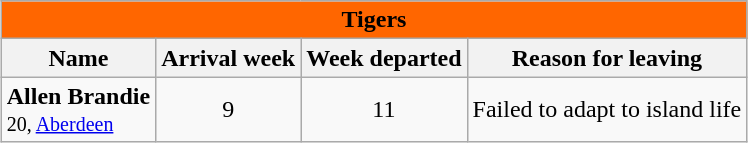<table class="wikitable" style="margin: 1em auto 1em auto">
<tr>
<td colspan="5" bgcolor="#FF6600" align="center"><strong>Tigers</strong></td>
</tr>
<tr>
<th>Name</th>
<th>Arrival week</th>
<th>Week departed</th>
<th>Reason for leaving</th>
</tr>
<tr>
<td><strong>Allen Brandie</strong> <small><br>20, <a href='#'>Aberdeen</a></small></td>
<td align="center">9</td>
<td align="center">11</td>
<td>Failed to adapt to island life</td>
</tr>
</table>
